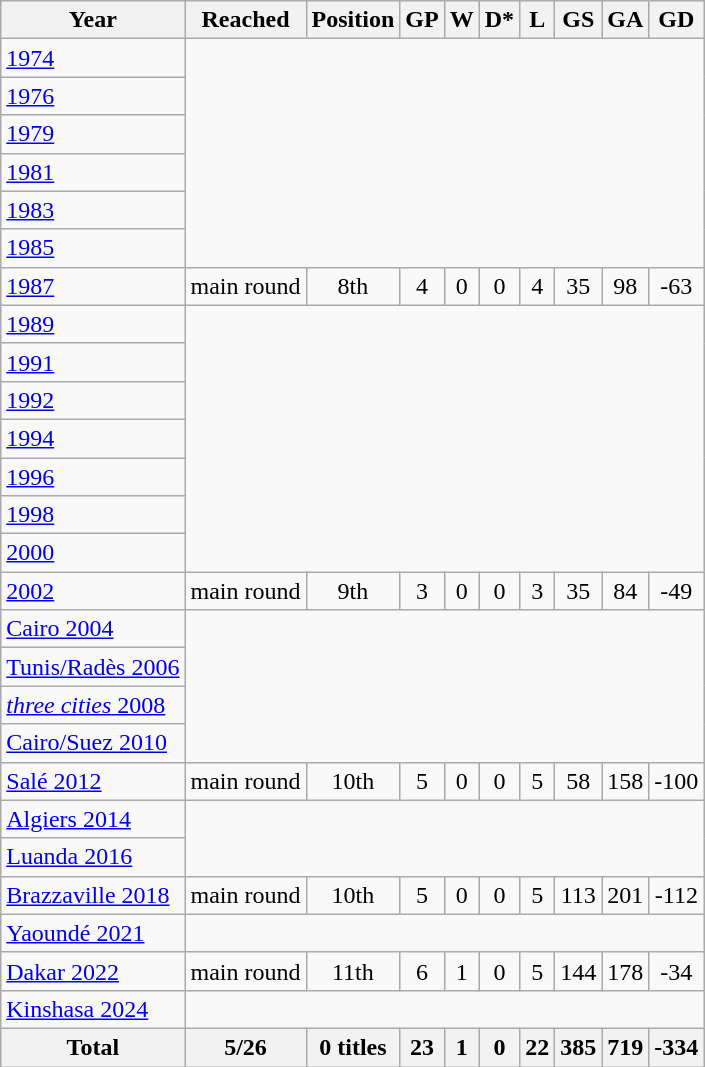<table class="wikitable" style="text-align: center;">
<tr>
<th>Year</th>
<th>Reached</th>
<th>Position</th>
<th>GP</th>
<th>W</th>
<th>D*</th>
<th>L</th>
<th>GS</th>
<th>GA</th>
<th>GD</th>
</tr>
<tr>
<td align=left> <a href='#'>1974</a></td>
</tr>
<tr>
<td align=left> <a href='#'>1976</a></td>
</tr>
<tr>
<td align=left> <a href='#'>1979</a></td>
</tr>
<tr>
<td align=left> <a href='#'>1981</a></td>
</tr>
<tr>
<td align=left> <a href='#'>1983</a></td>
</tr>
<tr>
<td align=left> <a href='#'>1985</a></td>
</tr>
<tr>
<td align=left> <a href='#'>1987</a></td>
<td>main round</td>
<td>8th</td>
<td>4</td>
<td>0</td>
<td>0</td>
<td>4</td>
<td>35</td>
<td>98</td>
<td>-63</td>
</tr>
<tr>
<td align=left> <a href='#'>1989</a></td>
</tr>
<tr>
<td align=left> <a href='#'>1991</a></td>
</tr>
<tr>
<td align=left> <a href='#'>1992</a></td>
</tr>
<tr>
<td align=left> <a href='#'>1994</a></td>
</tr>
<tr>
<td align=left> <a href='#'>1996</a></td>
</tr>
<tr>
<td align=left> <a href='#'>1998</a></td>
</tr>
<tr>
<td align=left> <a href='#'>2000</a></td>
</tr>
<tr>
<td align=left> <a href='#'>2002</a></td>
<td>main round</td>
<td>9th</td>
<td>3</td>
<td>0</td>
<td>0</td>
<td>3</td>
<td>35</td>
<td>84</td>
<td>-49</td>
</tr>
<tr>
<td align=left> <a href='#'>Cairo 2004</a></td>
</tr>
<tr>
<td align=left> <a href='#'>Tunis/Radès 2006</a></td>
</tr>
<tr>
<td align=left> <a href='#'><em>three cities</em> 2008</a></td>
</tr>
<tr>
<td align=left> <a href='#'>Cairo/Suez 2010</a></td>
</tr>
<tr>
<td align=left> <a href='#'>Salé 2012</a></td>
<td>main round</td>
<td>10th</td>
<td>5</td>
<td>0</td>
<td>0</td>
<td>5</td>
<td>58</td>
<td>158</td>
<td>-100</td>
</tr>
<tr>
<td align=left> <a href='#'>Algiers 2014</a></td>
</tr>
<tr>
<td align=left> <a href='#'>Luanda 2016</a></td>
</tr>
<tr>
<td align=left> <a href='#'>Brazzaville 2018</a></td>
<td>main round</td>
<td>10th</td>
<td>5</td>
<td>0</td>
<td>0</td>
<td>5</td>
<td>113</td>
<td>201</td>
<td>-112</td>
</tr>
<tr>
<td align=left> <a href='#'>Yaoundé 2021</a></td>
</tr>
<tr>
<td align=left> <a href='#'>Dakar 2022</a></td>
<td>main round</td>
<td>11th</td>
<td>6</td>
<td>1</td>
<td>0</td>
<td>5</td>
<td>144</td>
<td>178</td>
<td>-34</td>
</tr>
<tr>
<td align=left> <a href='#'>Kinshasa 2024</a></td>
</tr>
<tr>
<th>Total</th>
<th>5/26</th>
<th>0 titles</th>
<th>23</th>
<th>1</th>
<th>0</th>
<th>22</th>
<th>385</th>
<th>719</th>
<th>-334</th>
</tr>
</table>
